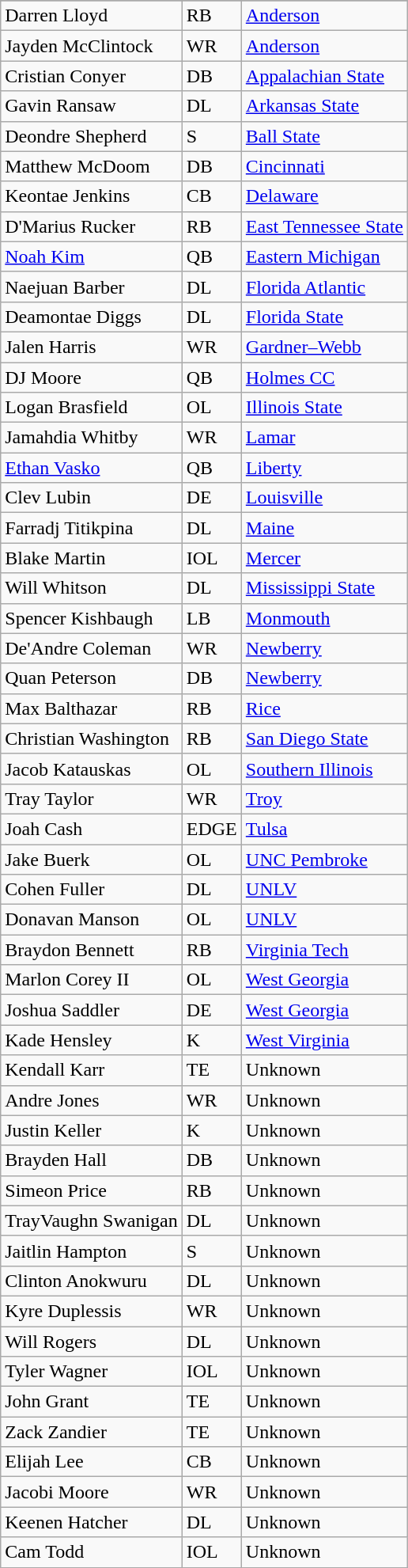<table class="wikitable sortable">
<tr>
</tr>
<tr>
<td>Darren Lloyd</td>
<td>RB</td>
<td><a href='#'>Anderson</a></td>
</tr>
<tr>
<td>Jayden McClintock</td>
<td>WR</td>
<td><a href='#'>Anderson</a></td>
</tr>
<tr>
<td>Cristian Conyer</td>
<td>DB</td>
<td><a href='#'>Appalachian State</a></td>
</tr>
<tr>
<td>Gavin Ransaw</td>
<td>DL</td>
<td><a href='#'>Arkansas State</a></td>
</tr>
<tr>
<td>Deondre Shepherd</td>
<td>S</td>
<td><a href='#'>Ball State</a></td>
</tr>
<tr>
<td>Matthew McDoom</td>
<td>DB</td>
<td><a href='#'>Cincinnati</a></td>
</tr>
<tr>
<td>Keontae Jenkins</td>
<td>CB</td>
<td><a href='#'>Delaware</a></td>
</tr>
<tr>
<td>D'Marius Rucker</td>
<td>RB</td>
<td><a href='#'>East Tennessee State</a></td>
</tr>
<tr>
<td><a href='#'>Noah Kim</a></td>
<td>QB</td>
<td><a href='#'>Eastern Michigan</a></td>
</tr>
<tr>
<td>Naejuan Barber</td>
<td>DL</td>
<td><a href='#'>Florida Atlantic</a></td>
</tr>
<tr>
<td>Deamontae Diggs</td>
<td>DL</td>
<td><a href='#'>Florida State</a></td>
</tr>
<tr>
<td>Jalen Harris</td>
<td>WR</td>
<td><a href='#'>Gardner–Webb</a></td>
</tr>
<tr>
<td>DJ Moore</td>
<td>QB</td>
<td><a href='#'>Holmes CC</a></td>
</tr>
<tr>
<td>Logan Brasfield</td>
<td>OL</td>
<td><a href='#'>Illinois State</a></td>
</tr>
<tr>
<td>Jamahdia Whitby</td>
<td>WR</td>
<td><a href='#'>Lamar</a></td>
</tr>
<tr>
<td><a href='#'>Ethan Vasko</a></td>
<td>QB</td>
<td><a href='#'>Liberty</a></td>
</tr>
<tr>
<td>Clev Lubin</td>
<td>DE</td>
<td><a href='#'>Louisville</a></td>
</tr>
<tr>
<td>Farradj Titikpina</td>
<td>DL</td>
<td><a href='#'>Maine</a></td>
</tr>
<tr>
<td>Blake Martin</td>
<td>IOL</td>
<td><a href='#'>Mercer</a></td>
</tr>
<tr>
<td>Will Whitson</td>
<td>DL</td>
<td><a href='#'>Mississippi State</a></td>
</tr>
<tr>
<td>Spencer Kishbaugh</td>
<td>LB</td>
<td><a href='#'>Monmouth</a></td>
</tr>
<tr>
<td>De'Andre Coleman</td>
<td>WR</td>
<td><a href='#'>Newberry</a></td>
</tr>
<tr>
<td>Quan Peterson</td>
<td>DB</td>
<td><a href='#'>Newberry</a></td>
</tr>
<tr>
<td>Max Balthazar</td>
<td>RB</td>
<td><a href='#'>Rice</a></td>
</tr>
<tr>
<td>Christian Washington</td>
<td>RB</td>
<td><a href='#'>San Diego State</a></td>
</tr>
<tr>
<td>Jacob Katauskas</td>
<td>OL</td>
<td><a href='#'>Southern Illinois</a></td>
</tr>
<tr>
<td>Tray Taylor</td>
<td>WR</td>
<td><a href='#'>Troy</a></td>
</tr>
<tr>
<td>Joah Cash</td>
<td>EDGE</td>
<td><a href='#'>Tulsa</a></td>
</tr>
<tr>
<td>Jake Buerk</td>
<td>OL</td>
<td><a href='#'>UNC Pembroke</a></td>
</tr>
<tr>
<td>Cohen Fuller</td>
<td>DL</td>
<td><a href='#'>UNLV</a></td>
</tr>
<tr>
<td>Donavan Manson</td>
<td>OL</td>
<td><a href='#'>UNLV</a></td>
</tr>
<tr>
<td>Braydon Bennett</td>
<td>RB</td>
<td><a href='#'>Virginia Tech</a></td>
</tr>
<tr>
<td>Marlon Corey II</td>
<td>OL</td>
<td><a href='#'>West Georgia</a></td>
</tr>
<tr>
<td>Joshua Saddler</td>
<td>DE</td>
<td><a href='#'>West Georgia</a></td>
</tr>
<tr>
<td>Kade Hensley</td>
<td>K</td>
<td><a href='#'>West Virginia</a></td>
</tr>
<tr>
<td>Kendall Karr</td>
<td>TE</td>
<td>Unknown</td>
</tr>
<tr>
<td>Andre Jones</td>
<td>WR</td>
<td>Unknown</td>
</tr>
<tr>
<td>Justin Keller</td>
<td>K</td>
<td>Unknown</td>
</tr>
<tr>
<td>Brayden Hall</td>
<td>DB</td>
<td>Unknown</td>
</tr>
<tr>
<td>Simeon Price</td>
<td>RB</td>
<td>Unknown</td>
</tr>
<tr>
<td>TrayVaughn Swanigan</td>
<td>DL</td>
<td>Unknown</td>
</tr>
<tr>
<td>Jaitlin Hampton</td>
<td>S</td>
<td>Unknown</td>
</tr>
<tr>
<td>Clinton Anokwuru</td>
<td>DL</td>
<td>Unknown</td>
</tr>
<tr>
<td>Kyre Duplessis</td>
<td>WR</td>
<td>Unknown</td>
</tr>
<tr>
<td>Will Rogers</td>
<td>DL</td>
<td>Unknown</td>
</tr>
<tr>
<td>Tyler Wagner</td>
<td>IOL</td>
<td>Unknown</td>
</tr>
<tr>
<td>John Grant</td>
<td>TE</td>
<td>Unknown</td>
</tr>
<tr>
<td>Zack Zandier</td>
<td>TE</td>
<td>Unknown</td>
</tr>
<tr>
<td>Elijah Lee</td>
<td>CB</td>
<td>Unknown</td>
</tr>
<tr>
<td>Jacobi Moore</td>
<td>WR</td>
<td>Unknown</td>
</tr>
<tr>
<td>Keenen Hatcher</td>
<td>DL</td>
<td>Unknown</td>
</tr>
<tr>
<td>Cam Todd</td>
<td>IOL</td>
<td>Unknown</td>
</tr>
<tr>
</tr>
</table>
